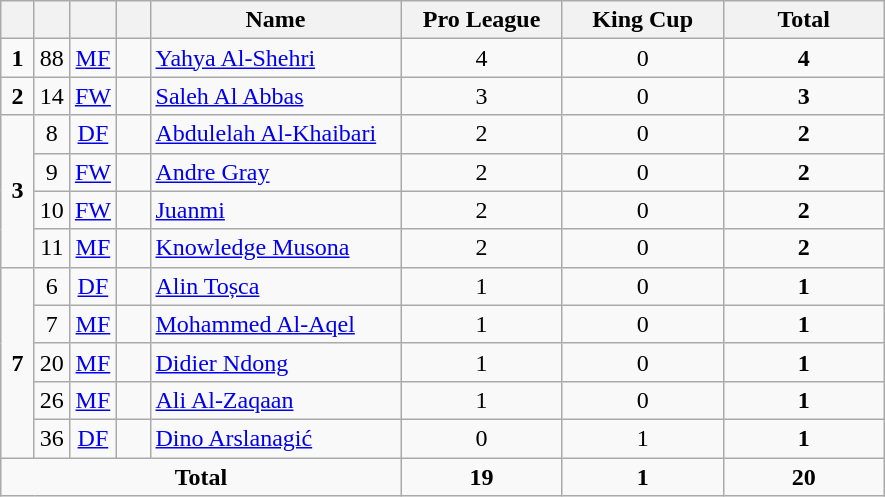<table class="wikitable" style="text-align:center">
<tr>
<th width=15></th>
<th width=15></th>
<th width=15></th>
<th width=15></th>
<th width=160>Name</th>
<th width=100>Pro League</th>
<th width=100>King Cup</th>
<th width=100>Total</th>
</tr>
<tr>
<td><strong>1</strong></td>
<td>88</td>
<td><a href='#'>MF</a></td>
<td></td>
<td align=left><a href='#'>Yahya Al-Shehri</a></td>
<td>4</td>
<td>0</td>
<td><strong>4</strong></td>
</tr>
<tr>
<td><strong>2</strong></td>
<td>14</td>
<td><a href='#'>FW</a></td>
<td></td>
<td align=left><a href='#'>Saleh Al Abbas</a></td>
<td>3</td>
<td>0</td>
<td><strong>3</strong></td>
</tr>
<tr>
<td rowspan=4><strong>3</strong></td>
<td>8</td>
<td><a href='#'>DF</a></td>
<td></td>
<td align=left><a href='#'>Abdulelah Al-Khaibari</a></td>
<td>2</td>
<td>0</td>
<td><strong>2</strong></td>
</tr>
<tr>
<td>9</td>
<td><a href='#'>FW</a></td>
<td></td>
<td align=left><a href='#'>Andre Gray</a></td>
<td>2</td>
<td>0</td>
<td><strong>2</strong></td>
</tr>
<tr>
<td>10</td>
<td><a href='#'>FW</a></td>
<td></td>
<td align=left><a href='#'>Juanmi</a></td>
<td>2</td>
<td>0</td>
<td><strong>2</strong></td>
</tr>
<tr>
<td>11</td>
<td><a href='#'>MF</a></td>
<td></td>
<td align=left><a href='#'>Knowledge Musona</a></td>
<td>2</td>
<td>0</td>
<td><strong>2</strong></td>
</tr>
<tr>
<td rowspan=5><strong>7</strong></td>
<td>6</td>
<td><a href='#'>DF</a></td>
<td></td>
<td align=left><a href='#'>Alin Toșca</a></td>
<td>1</td>
<td>0</td>
<td><strong>1</strong></td>
</tr>
<tr>
<td>7</td>
<td><a href='#'>MF</a></td>
<td></td>
<td align=left><a href='#'>Mohammed Al-Aqel</a></td>
<td>1</td>
<td>0</td>
<td><strong>1</strong></td>
</tr>
<tr>
<td>20</td>
<td><a href='#'>MF</a></td>
<td></td>
<td align=left><a href='#'>Didier Ndong</a></td>
<td>1</td>
<td>0</td>
<td><strong>1</strong></td>
</tr>
<tr>
<td>26</td>
<td><a href='#'>MF</a></td>
<td></td>
<td align=left><a href='#'>Ali Al-Zaqaan</a></td>
<td>1</td>
<td>0</td>
<td><strong>1</strong></td>
</tr>
<tr>
<td>36</td>
<td><a href='#'>DF</a></td>
<td></td>
<td align=left><a href='#'>Dino Arslanagić</a></td>
<td>0</td>
<td>1</td>
<td><strong>1</strong></td>
</tr>
<tr>
<td colspan=5><strong>Total</strong></td>
<td><strong>19</strong></td>
<td><strong>1</strong></td>
<td><strong>20</strong></td>
</tr>
</table>
